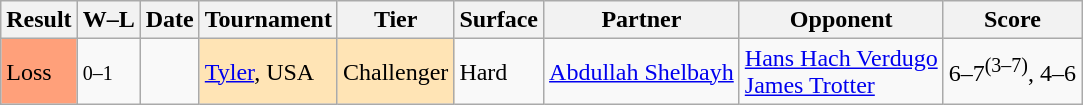<table class="wikitable">
<tr>
<th>Result</th>
<th class="unsortable">W–L</th>
<th>Date</th>
<th>Tournament</th>
<th>Tier</th>
<th>Surface</th>
<th>Partner</th>
<th>Opponent</th>
<th class="unsortable">Score</th>
</tr>
<tr>
<td bgcolor=FFA07A>Loss</td>
<td><small>0–1</small></td>
<td><a href='#'></a></td>
<td style="background:moccasin;"><a href='#'>Tyler</a>, USA</td>
<td style="background:moccasin;">Challenger</td>
<td>Hard</td>
<td> <a href='#'>Abdullah Shelbayh</a></td>
<td> <a href='#'>Hans Hach Verdugo</a><br>  <a href='#'>James Trotter</a></td>
<td>6–7<sup>(3–7)</sup>, 4–6</td>
</tr>
</table>
